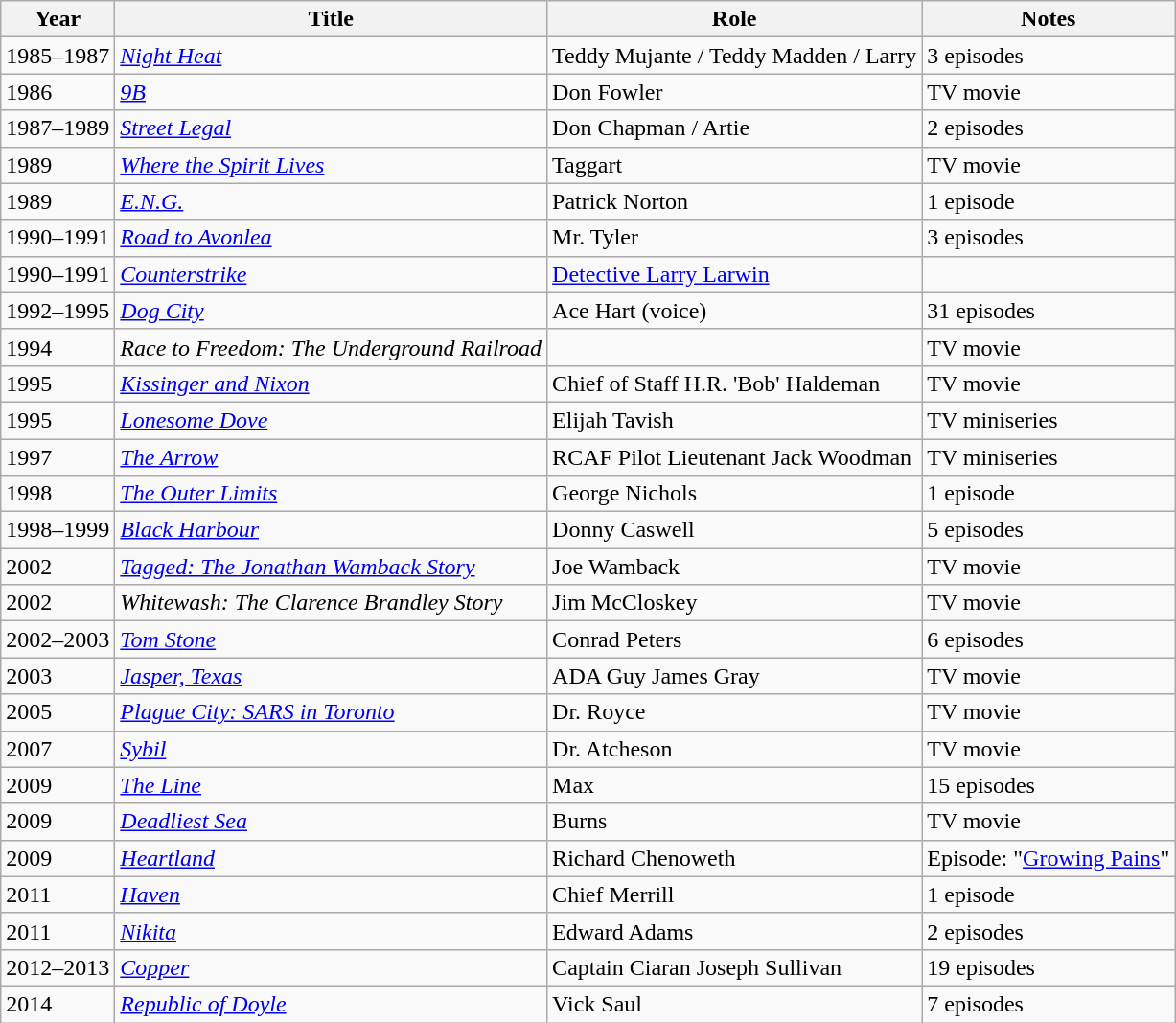<table class="wikitable sortable">
<tr>
<th>Year</th>
<th>Title</th>
<th>Role</th>
<th>Notes</th>
</tr>
<tr>
<td>1985–1987</td>
<td><em><a href='#'>Night Heat</a></em></td>
<td>Teddy Mujante / Teddy Madden / Larry</td>
<td>3 episodes</td>
</tr>
<tr>
<td>1986</td>
<td><em><a href='#'>9B</a></em></td>
<td>Don Fowler</td>
<td>TV movie</td>
</tr>
<tr>
<td>1987–1989</td>
<td><em><a href='#'>Street Legal</a></em></td>
<td>Don Chapman / Artie</td>
<td>2 episodes</td>
</tr>
<tr>
<td>1989</td>
<td><em><a href='#'>Where the Spirit Lives</a></em></td>
<td>Taggart</td>
<td>TV movie</td>
</tr>
<tr>
<td>1989</td>
<td><em><a href='#'>E.N.G.</a></em></td>
<td>Patrick Norton</td>
<td>1 episode</td>
</tr>
<tr>
<td>1990–1991</td>
<td><em><a href='#'>Road to Avonlea</a></em></td>
<td>Mr. Tyler</td>
<td>3 episodes</td>
</tr>
<tr>
<td>1990–1991</td>
<td><em><a href='#'>Counterstrike</a></em></td>
<td><a href='#'>Detective Larry Larwin</a></td>
<td></td>
</tr>
<tr>
<td>1992–1995</td>
<td><em><a href='#'>Dog City</a></em></td>
<td>Ace Hart (voice)</td>
<td>31 episodes</td>
</tr>
<tr>
<td>1994</td>
<td><em>Race to Freedom: The Underground Railroad</em></td>
<td></td>
<td>TV movie</td>
</tr>
<tr>
<td>1995</td>
<td><em><a href='#'>Kissinger and Nixon</a></em></td>
<td>Chief of Staff H.R. 'Bob' Haldeman</td>
<td>TV movie</td>
</tr>
<tr>
<td>1995</td>
<td><em><a href='#'>Lonesome Dove</a></em></td>
<td>Elijah Tavish</td>
<td>TV miniseries</td>
</tr>
<tr>
<td>1997</td>
<td><em><a href='#'>The Arrow</a></em></td>
<td>RCAF Pilot Lieutenant Jack Woodman</td>
<td>TV miniseries</td>
</tr>
<tr>
<td>1998</td>
<td><em><a href='#'>The Outer Limits</a></em></td>
<td>George Nichols</td>
<td>1 episode</td>
</tr>
<tr>
<td>1998–1999</td>
<td><em><a href='#'>Black Harbour</a></em></td>
<td>Donny Caswell</td>
<td>5 episodes</td>
</tr>
<tr>
<td>2002</td>
<td><em><a href='#'>Tagged: The Jonathan Wamback Story</a></em></td>
<td>Joe Wamback</td>
<td>TV movie</td>
</tr>
<tr>
<td>2002</td>
<td><em>Whitewash: The Clarence Brandley Story</em></td>
<td>Jim McCloskey</td>
<td>TV movie</td>
</tr>
<tr>
<td>2002–2003</td>
<td><em><a href='#'>Tom Stone</a></em></td>
<td>Conrad Peters</td>
<td>6 episodes</td>
</tr>
<tr>
<td>2003</td>
<td><em><a href='#'>Jasper, Texas</a></em></td>
<td>ADA Guy James Gray</td>
<td>TV movie</td>
</tr>
<tr>
<td>2005</td>
<td><em><a href='#'>Plague City: SARS in Toronto</a></em></td>
<td>Dr. Royce</td>
<td>TV movie</td>
</tr>
<tr>
<td>2007</td>
<td><em><a href='#'>Sybil</a></em></td>
<td>Dr. Atcheson</td>
<td>TV movie</td>
</tr>
<tr>
<td>2009</td>
<td><em><a href='#'>The Line</a></em></td>
<td>Max</td>
<td>15 episodes</td>
</tr>
<tr>
<td>2009</td>
<td><em><a href='#'>Deadliest Sea</a></em></td>
<td>Burns</td>
<td>TV movie</td>
</tr>
<tr>
<td>2009</td>
<td><em><a href='#'>Heartland</a></em></td>
<td>Richard Chenoweth</td>
<td>Episode: "<a href='#'>Growing Pains</a>"</td>
</tr>
<tr>
<td>2011</td>
<td><em><a href='#'>Haven</a></em></td>
<td>Chief Merrill</td>
<td>1 episode</td>
</tr>
<tr>
<td>2011</td>
<td><em><a href='#'>Nikita</a></em></td>
<td>Edward Adams</td>
<td>2 episodes</td>
</tr>
<tr>
<td>2012–2013</td>
<td><em><a href='#'>Copper</a></em></td>
<td>Captain Ciaran Joseph Sullivan</td>
<td>19 episodes</td>
</tr>
<tr>
<td>2014</td>
<td><em><a href='#'>Republic of Doyle</a></em></td>
<td>Vick Saul</td>
<td>7 episodes</td>
</tr>
</table>
